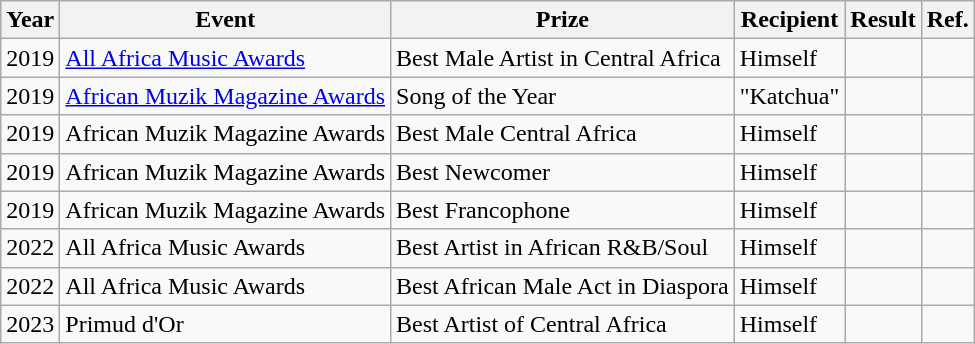<table class="wikitable">
<tr>
<th>Year</th>
<th>Event</th>
<th>Prize</th>
<th>Recipient</th>
<th>Result</th>
<th>Ref.</th>
</tr>
<tr>
<td>2019</td>
<td><a href='#'>All Africa Music Awards</a></td>
<td>Best Male Artist in Central Africa</td>
<td>Himself</td>
<td></td>
<td></td>
</tr>
<tr>
<td>2019</td>
<td><a href='#'>African Muzik Magazine Awards</a></td>
<td>Song of the Year</td>
<td>"Katchua"</td>
<td></td>
<td></td>
</tr>
<tr>
<td>2019</td>
<td>African Muzik Magazine Awards</td>
<td>Best Male Central Africa</td>
<td Himself>Himself</td>
<td></td>
<td></td>
</tr>
<tr>
<td>2019</td>
<td>African Muzik Magazine Awards</td>
<td>Best Newcomer</td>
<td>Himself</td>
<td></td>
<td></td>
</tr>
<tr>
<td>2019</td>
<td>African Muzik Magazine Awards</td>
<td>Best Francophone</td>
<td Himself>Himself</td>
<td></td>
<td></td>
</tr>
<tr>
<td>2022</td>
<td>All Africa Music Awards</td>
<td>Best Artist in African R&B/Soul</td>
<td>Himself</td>
<td></td>
<td></td>
</tr>
<tr>
<td>2022</td>
<td>All Africa Music Awards</td>
<td>Best African Male Act in Diaspora</td>
<td>Himself</td>
<td></td>
<td></td>
</tr>
<tr>
<td>2023</td>
<td>Primud d'Or</td>
<td>Best Artist of Central Africa</td>
<td Himself>Himself</td>
<td></td>
<td></td>
</tr>
</table>
